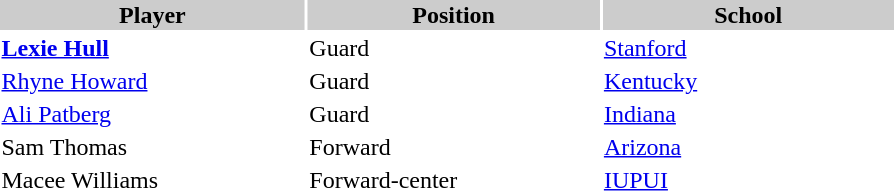<table style="width:600px" "border:'1' 'solid' 'gray' ">
<tr>
<th bgcolor="#CCCCCC" style="width:23%">Player</th>
<th bgcolor="#CCCCCC" style="width:22%"><strong>Position</strong></th>
<th bgcolor="#CCCCCC" style="width:22%"><strong>School</strong></th>
</tr>
<tr>
<td><strong><a href='#'>Lexie Hull</a></strong></td>
<td>Guard</td>
<td><a href='#'>Stanford</a></td>
</tr>
<tr>
<td><a href='#'>Rhyne Howard</a></td>
<td>Guard</td>
<td><a href='#'>Kentucky</a></td>
</tr>
<tr>
<td><a href='#'>Ali Patberg</a></td>
<td>Guard</td>
<td><a href='#'>Indiana</a></td>
</tr>
<tr>
<td>Sam Thomas</td>
<td>Forward</td>
<td><a href='#'>Arizona</a></td>
</tr>
<tr>
<td>Macee Williams</td>
<td>Forward-center</td>
<td><a href='#'>IUPUI</a></td>
</tr>
</table>
